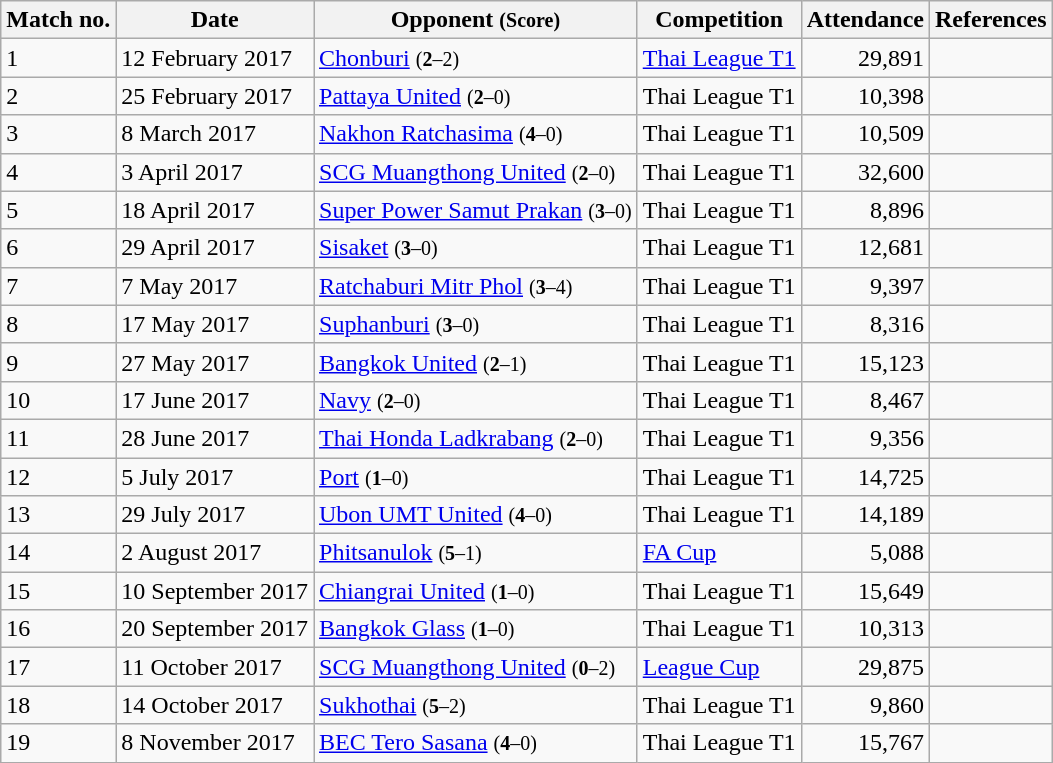<table class="wikitable sortable">
<tr>
<th>Match no.</th>
<th>Date</th>
<th>Opponent <small>(Score)</small></th>
<th>Competition</th>
<th>Attendance</th>
<th>References</th>
</tr>
<tr>
<td>1</td>
<td>12 February 2017</td>
<td><a href='#'>Chonburi</a> <small>(<strong>2</strong>–2)</small></td>
<td><a href='#'>Thai League T1</a></td>
<td align=right>29,891</td>
<td></td>
</tr>
<tr>
<td>2</td>
<td>25 February 2017</td>
<td><a href='#'>Pattaya United</a> <small>(<strong>2</strong>–0)</small></td>
<td>Thai League T1</td>
<td align=right>10,398</td>
<td></td>
</tr>
<tr>
<td>3</td>
<td>8 March 2017</td>
<td><a href='#'>Nakhon Ratchasima</a> <small>(<strong>4</strong>–0)</small></td>
<td>Thai League T1</td>
<td align=right>10,509</td>
<td></td>
</tr>
<tr>
<td>4</td>
<td>3 April 2017</td>
<td><a href='#'>SCG Muangthong United</a> <small>(<strong>2</strong>–0)</small></td>
<td>Thai League T1</td>
<td align=right>32,600</td>
<td></td>
</tr>
<tr>
<td>5</td>
<td>18 April 2017</td>
<td><a href='#'>Super Power Samut Prakan</a> <small>(<strong>3</strong>–0)</small></td>
<td>Thai League T1</td>
<td align=right>8,896</td>
<td></td>
</tr>
<tr>
<td>6</td>
<td>29 April 2017</td>
<td><a href='#'>Sisaket</a> <small>(<strong>3</strong>–0)</small></td>
<td>Thai League T1</td>
<td align=right>12,681</td>
<td></td>
</tr>
<tr>
<td>7</td>
<td>7 May 2017</td>
<td><a href='#'>Ratchaburi Mitr Phol</a> <small>(<strong>3</strong>–4)</small></td>
<td>Thai League T1</td>
<td align=right>9,397</td>
<td></td>
</tr>
<tr>
<td>8</td>
<td>17 May 2017</td>
<td><a href='#'>Suphanburi</a> <small>(<strong>3</strong>–0)</small></td>
<td>Thai League T1</td>
<td align=right>8,316</td>
<td></td>
</tr>
<tr>
<td>9</td>
<td>27 May 2017</td>
<td><a href='#'>Bangkok United</a> <small>(<strong>2</strong>–1)</small></td>
<td>Thai League T1</td>
<td align=right>15,123</td>
<td></td>
</tr>
<tr>
<td>10</td>
<td>17 June 2017</td>
<td><a href='#'>Navy</a> <small>(<strong>2</strong>–0)</small></td>
<td>Thai League T1</td>
<td align=right>8,467</td>
<td></td>
</tr>
<tr>
<td>11</td>
<td>28 June 2017</td>
<td><a href='#'>Thai Honda Ladkrabang</a> <small>(<strong>2</strong>–0)</small></td>
<td>Thai League T1</td>
<td align=right>9,356</td>
<td></td>
</tr>
<tr>
<td>12</td>
<td>5 July 2017</td>
<td><a href='#'>Port</a> <small>(<strong>1</strong>–0)</small></td>
<td>Thai League T1</td>
<td align=right>14,725</td>
<td></td>
</tr>
<tr>
<td>13</td>
<td>29 July 2017</td>
<td><a href='#'>Ubon UMT United</a> <small>(<strong>4</strong>–0)</small></td>
<td>Thai League T1</td>
<td align=right>14,189</td>
<td></td>
</tr>
<tr>
<td>14</td>
<td>2 August 2017</td>
<td><a href='#'>Phitsanulok</a> <small>(<strong>5</strong>–1)</small></td>
<td><a href='#'>FA Cup</a></td>
<td align=right>5,088</td>
<td></td>
</tr>
<tr>
<td>15</td>
<td>10 September 2017</td>
<td><a href='#'>Chiangrai United</a> <small>(<strong>1</strong>–0)</small></td>
<td>Thai League T1</td>
<td align=right>15,649</td>
<td></td>
</tr>
<tr>
<td>16</td>
<td>20 September 2017</td>
<td><a href='#'>Bangkok Glass</a> <small>(<strong>1</strong>–0)</small></td>
<td>Thai League T1</td>
<td align=right>10,313</td>
<td></td>
</tr>
<tr>
<td>17</td>
<td>11 October 2017</td>
<td><a href='#'>SCG Muangthong United</a> <small>(<strong>0</strong>–2)</small></td>
<td><a href='#'>League Cup</a></td>
<td align=right>29,875</td>
<td></td>
</tr>
<tr>
<td>18</td>
<td>14 October 2017</td>
<td><a href='#'>Sukhothai</a> <small>(<strong>5</strong>–2)</small></td>
<td>Thai League T1</td>
<td align=right>9,860</td>
<td></td>
</tr>
<tr>
<td>19</td>
<td>8 November 2017</td>
<td><a href='#'>BEC Tero Sasana</a> <small>(<strong>4</strong>–0)</small></td>
<td>Thai League T1</td>
<td align=right>15,767</td>
<td></td>
</tr>
</table>
